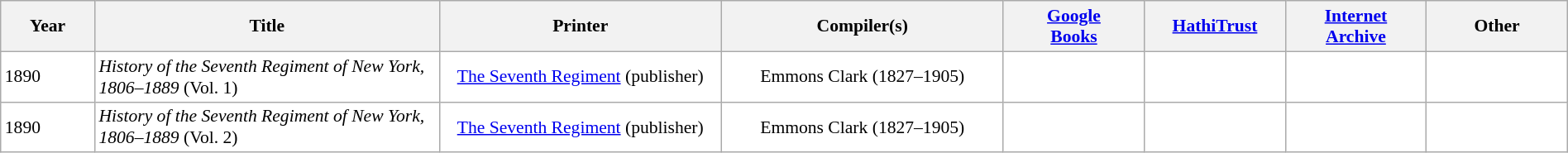<table class="wikitable collapsible sortable" border="0" cellpadding="1" style="color:black; background-color: #FFFFFF; font-size: 90%; width:100%">
<tr>
<th>Year</th>
<th>Title</th>
<th>Printer</th>
<th>Compiler(s)</th>
<th><a href='#'>Google<br>Books</a></th>
<th><a href='#'>HathiTrust</a></th>
<th><a href='#'>Internet<br>Archive</a></th>
<th>Other</th>
</tr>
<tr>
<td width="6%">1890</td>
<td width="22%"><em>History of the Seventh Regiment of New York, 1806–1889</em> (Vol. 1)</td>
<td style="text-align:center" width="18%" data-sort-value="seventhregiment 1890"><a href='#'>The Seventh Regiment</a> (publisher)</td>
<td style="text-align:center" width="18%" data-sort-value="clark 1890">Emmons Clark (1827–1905)</td>
<td style="text-align:center" width="9%"><br></td>
<td style="text-align:center" width="9%"></td>
<td style="text-align:center" width="9%"></td>
<td style="text-align:center" width="9%"></td>
</tr>
<tr>
<td width="6%">1890</td>
<td width="22%"><em>History of the Seventh Regiment of New York, 1806–1889</em> (Vol. 2)</td>
<td style="text-align:center" width="18%" data-sort-value="seventhregiment 1890"><a href='#'>The Seventh Regiment</a> (publisher)</td>
<td style="text-align:center" width="18%" data-sort-value="clark 1890">Emmons Clark (1827–1905)</td>
<td style="text-align:center" width="9%"><br></td>
<td style="text-align:center" width="9%"></td>
<td style="text-align:center" width="9%"></td>
<td style="text-align:center" width="9%"></td>
</tr>
</table>
